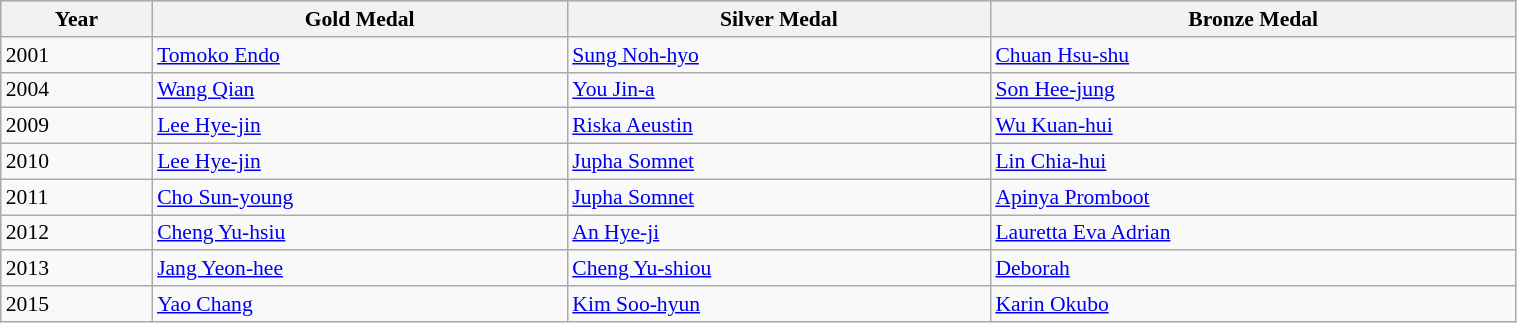<table class=wikitable style="font-size:90%" width="80%">
<tr style="background:#ccccff;">
<th>Year</th>
<th> <strong>Gold Medal</strong></th>
<th> <strong>Silver Medal</strong></th>
<th> <strong>Bronze Medal</strong></th>
</tr>
<tr>
<td>2001</td>
<td> <a href='#'>Tomoko Endo</a></td>
<td> <a href='#'>Sung Noh-hyo</a></td>
<td> <a href='#'>Chuan Hsu-shu</a></td>
</tr>
<tr>
<td>2004</td>
<td> <a href='#'>Wang Qian</a></td>
<td> <a href='#'>You Jin-a</a></td>
<td> <a href='#'>Son Hee-jung</a></td>
</tr>
<tr>
<td>2009</td>
<td> <a href='#'>Lee Hye-jin</a></td>
<td> <a href='#'>Riska Aeustin</a></td>
<td> <a href='#'>Wu Kuan-hui</a></td>
</tr>
<tr>
<td>2010</td>
<td> <a href='#'>Lee Hye-jin</a></td>
<td> <a href='#'>Jupha Somnet</a></td>
<td> <a href='#'>Lin Chia-hui</a></td>
</tr>
<tr>
<td>2011</td>
<td> <a href='#'>Cho Sun-young</a></td>
<td> <a href='#'>Jupha Somnet</a></td>
<td> <a href='#'>Apinya Promboot</a></td>
</tr>
<tr>
<td>2012</td>
<td> <a href='#'>Cheng Yu-hsiu</a></td>
<td> <a href='#'>An Hye-ji</a></td>
<td> <a href='#'>Lauretta Eva Adrian</a></td>
</tr>
<tr>
<td>2013</td>
<td> <a href='#'>Jang Yeon-hee</a></td>
<td> <a href='#'>Cheng Yu-shiou</a></td>
<td> <a href='#'>Deborah</a></td>
</tr>
<tr>
<td>2015</td>
<td> <a href='#'>Yao Chang</a></td>
<td> <a href='#'>Kim Soo-hyun</a></td>
<td> <a href='#'>Karin Okubo</a></td>
</tr>
</table>
